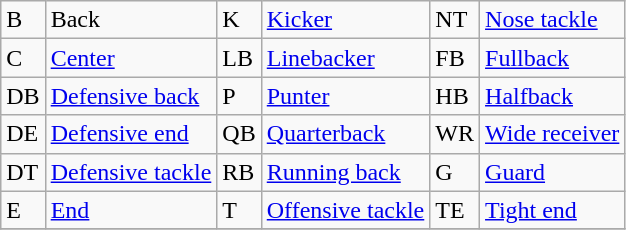<table class="wikitable">
<tr>
<td>B</td>
<td>Back</td>
<td>K</td>
<td><a href='#'>Kicker</a></td>
<td>NT</td>
<td><a href='#'>Nose tackle</a></td>
</tr>
<tr>
<td>C</td>
<td><a href='#'>Center</a></td>
<td>LB</td>
<td><a href='#'>Linebacker</a></td>
<td>FB</td>
<td><a href='#'>Fullback</a></td>
</tr>
<tr>
<td>DB</td>
<td><a href='#'>Defensive back</a></td>
<td>P</td>
<td><a href='#'>Punter</a></td>
<td>HB</td>
<td><a href='#'>Halfback</a></td>
</tr>
<tr>
<td>DE</td>
<td><a href='#'>Defensive end</a></td>
<td>QB</td>
<td><a href='#'>Quarterback</a></td>
<td>WR</td>
<td><a href='#'>Wide receiver</a></td>
</tr>
<tr>
<td>DT</td>
<td><a href='#'>Defensive tackle</a></td>
<td>RB</td>
<td><a href='#'>Running back</a></td>
<td>G</td>
<td><a href='#'>Guard</a></td>
</tr>
<tr>
<td>E</td>
<td><a href='#'>End</a></td>
<td>T</td>
<td><a href='#'>Offensive tackle</a></td>
<td>TE</td>
<td><a href='#'>Tight end</a></td>
</tr>
<tr>
</tr>
</table>
